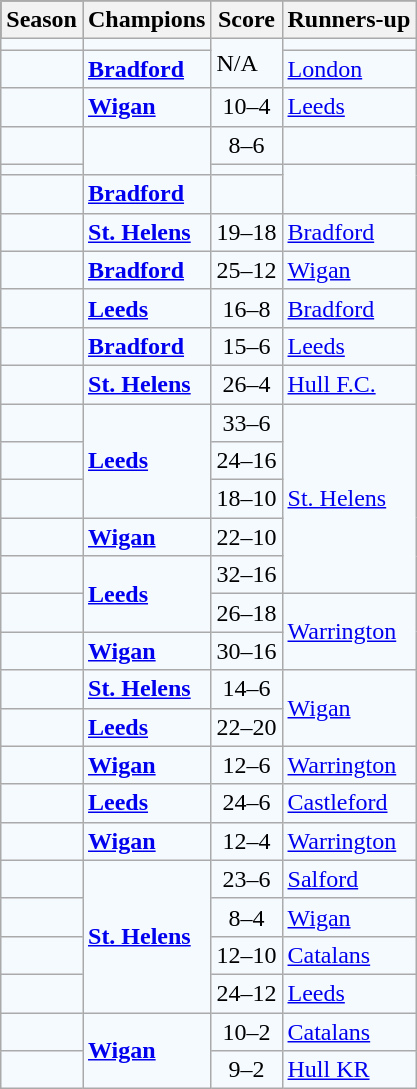<table class="wikitable" style="text-align: left; background:#f5faff;">
<tr style="background:black;">
<th rowspan=2 style="color:black;">Season</th>
</tr>
<tr style="background:white;">
<th style="color:black;" "width:200px">Champions</th>
<th style="color:black;" "width:80px">Score</th>
<th style="color:black;" "width:200px">Runners-up</th>
</tr>
<tr style="background:#f5faff;">
<td></td>
<td></td>
<td rowspan=2><span>N/A</span></td>
<td></td>
</tr>
<tr style="background:#f5faff;">
<td></td>
<td> <strong><a href='#'>Bradford</a></strong></td>
<td> <a href='#'>London</a></td>
</tr>
<tr style="background:#f5faff;">
<td></td>
<td> <strong><a href='#'>Wigan</a></strong></td>
<td style="text-align:center;">10–4</td>
<td> <a href='#'>Leeds</a></td>
</tr>
<tr style="background:#f5faff;">
<td></td>
<td Rowspan=2></td>
<td style="text-align:center;">8–6</td>
<td></td>
</tr>
<tr style="background:#f5faff;">
<td></td>
<td style="text-align:center;"></td>
<td Rowspan=2></td>
</tr>
<tr style="background:#f5faff;">
<td></td>
<td> <strong><a href='#'>Bradford</a></strong></td>
<td style="text-align:center;"></td>
</tr>
<tr style="background:#f5faff;">
<td></td>
<td> <strong><a href='#'>St. Helens</a></strong></td>
<td style="text-align:center;">19–18</td>
<td> <a href='#'>Bradford</a></td>
</tr>
<tr style="background:#f5faff;">
<td></td>
<td> <strong><a href='#'>Bradford</a></strong></td>
<td style="text-align:center;">25–12</td>
<td> <a href='#'>Wigan</a></td>
</tr>
<tr style="background:#f5faff;">
<td></td>
<td> <strong><a href='#'>Leeds</a></strong></td>
<td style="text-align:center;">16–8</td>
<td> <a href='#'>Bradford</a></td>
</tr>
<tr style="background:#f5faff;">
<td></td>
<td> <strong><a href='#'>Bradford</a></strong></td>
<td style="text-align:center;">15–6</td>
<td> <a href='#'>Leeds</a></td>
</tr>
<tr style="background:#f5faff;">
<td></td>
<td> <strong><a href='#'>St. Helens</a></strong></td>
<td style="text-align:center;">26–4</td>
<td> <a href='#'>Hull F.C.</a></td>
</tr>
<tr style="background:#f5faff;">
<td></td>
<td Rowspan=3> <strong><a href='#'>Leeds</a></strong></td>
<td style="text-align:center;">33–6</td>
<td Rowspan=5> <a href='#'>St. Helens</a></td>
</tr>
<tr style="background:#f5faff;">
<td></td>
<td style="text-align:center;">24–16</td>
</tr>
<tr style="background:#f5faff;">
<td></td>
<td style="text-align:center;">18–10</td>
</tr>
<tr style="background:#f5faff;">
<td></td>
<td> <strong><a href='#'>Wigan</a></strong></td>
<td style="text-align:center;">22–10</td>
</tr>
<tr style="background:#f5faff;">
<td></td>
<td Rowspan=2> <strong><a href='#'>Leeds</a></strong></td>
<td style="text-align:center;">32–16</td>
</tr>
<tr style="background:#f5faff;">
<td></td>
<td style="text-align:center;">26–18</td>
<td Rowspan =2> <a href='#'>Warrington</a></td>
</tr>
<tr style="background:#f5faff;">
<td></td>
<td> <strong><a href='#'>Wigan</a></strong></td>
<td style="text-align:center;">30–16</td>
</tr>
<tr style="background:#f5faff;">
<td></td>
<td> <strong><a href='#'>St. Helens</a></strong></td>
<td style="text-align:center;">14–6</td>
<td Rowspan=2> <a href='#'>Wigan</a></td>
</tr>
<tr style="background:#f5faff;">
<td></td>
<td> <strong><a href='#'>Leeds</a></strong></td>
<td style="text-align:center;">22–20</td>
</tr>
<tr style="background:#f5faff;">
<td></td>
<td> <strong><a href='#'>Wigan</a></strong></td>
<td style="text-align:center;">12–6</td>
<td> <a href='#'>Warrington</a></td>
</tr>
<tr style="background:#f5faff;">
<td></td>
<td> <strong><a href='#'>Leeds</a></strong></td>
<td style="text-align:center;">24–6</td>
<td> <a href='#'>Castleford</a></td>
</tr>
<tr style="background:#f5faff;">
<td></td>
<td> <strong><a href='#'>Wigan</a></strong></td>
<td style="text-align:center;">12–4</td>
<td> <a href='#'>Warrington</a></td>
</tr>
<tr style="background:#f5faff;">
<td></td>
<td Rowspan=4> <strong><a href='#'>St. Helens</a></strong></td>
<td style="text-align:center;">23–6</td>
<td> <a href='#'>Salford</a></td>
</tr>
<tr style="background:#f5faff;">
<td></td>
<td style="text-align:center;">8–4</td>
<td> <a href='#'>Wigan</a></td>
</tr>
<tr style="background:#f5faff;">
<td></td>
<td style="text-align:center;">12–10</td>
<td> <a href='#'>Catalans</a></td>
</tr>
<tr style="background:#f5faff;">
<td></td>
<td style="text-align:center;">24–12</td>
<td> <a href='#'>Leeds</a></td>
</tr>
<tr style="background:#f5faff;">
<td></td>
<td Rowspan =2> <strong><a href='#'>Wigan</a></strong></td>
<td style="text-align:center;">10–2</td>
<td> <a href='#'>Catalans</a></td>
</tr>
<tr style="background:#f5faff;">
<td></td>
<td style="text-align:center;">9–2</td>
<td> <a href='#'>Hull KR</a></td>
</tr>
</table>
